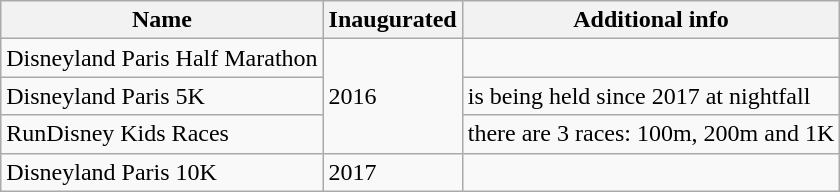<table class="wikitable">
<tr>
<th>Name</th>
<th>Inaugurated</th>
<th>Additional info</th>
</tr>
<tr>
<td>Disneyland Paris Half Marathon</td>
<td rowspan=3>2016</td>
<td></td>
</tr>
<tr>
<td>Disneyland Paris 5K</td>
<td>is being held since 2017 at nightfall</td>
</tr>
<tr>
<td>RunDisney Kids Races</td>
<td>there are 3 races: 100m, 200m and 1K</td>
</tr>
<tr>
<td>Disneyland Paris 10K</td>
<td>2017</td>
</tr>
</table>
